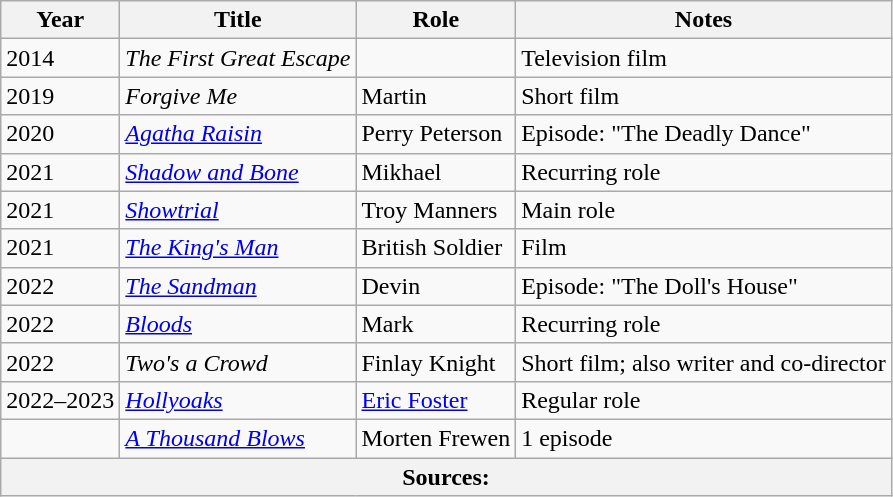<table class="wikitable">
<tr>
<th>Year</th>
<th>Title</th>
<th>Role</th>
<th>Notes</th>
</tr>
<tr>
<td>2014</td>
<td><em>The First Great Escape</em></td>
<td></td>
<td>Television film</td>
</tr>
<tr>
<td>2019</td>
<td><em>Forgive Me</em></td>
<td>Martin</td>
<td>Short film</td>
</tr>
<tr>
<td>2020</td>
<td><em><a href='#'>Agatha Raisin</a></em></td>
<td>Perry Peterson</td>
<td>Episode: "The Deadly Dance"</td>
</tr>
<tr>
<td>2021</td>
<td><em><a href='#'>Shadow and Bone</a></em></td>
<td>Mikhael</td>
<td>Recurring role</td>
</tr>
<tr>
<td>2021</td>
<td><em><a href='#'>Showtrial</a></em></td>
<td>Troy Manners</td>
<td>Main role</td>
</tr>
<tr>
<td>2021</td>
<td><em><a href='#'>The King's Man</a></em></td>
<td>British Soldier</td>
<td>Film</td>
</tr>
<tr>
<td>2022</td>
<td><em><a href='#'>The Sandman</a></em></td>
<td>Devin</td>
<td>Episode: "The Doll's House"</td>
</tr>
<tr>
<td>2022</td>
<td><em><a href='#'>Bloods</a></em></td>
<td>Mark</td>
<td>Recurring role</td>
</tr>
<tr>
<td>2022</td>
<td><em>Two's a Crowd</em></td>
<td>Finlay Knight</td>
<td>Short film; also writer and co-director</td>
</tr>
<tr>
<td>2022–2023</td>
<td><em><a href='#'>Hollyoaks</a></em></td>
<td><a href='#'>Eric Foster</a></td>
<td>Regular role</td>
</tr>
<tr>
<td></td>
<td><em><a href='#'>A Thousand Blows</a></em></td>
<td>Morten Frewen</td>
<td>1 episode</td>
</tr>
<tr>
<th colspan="4"><strong>Sources</strong>: </th>
</tr>
</table>
